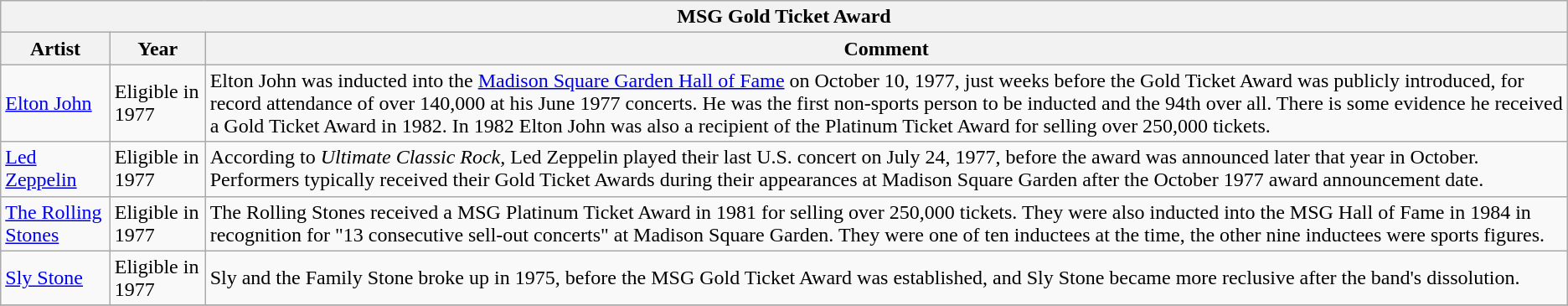<table class="wikitable sortable">
<tr>
<th colspan="3">MSG Gold Ticket Award</th>
</tr>
<tr>
<th>Artist</th>
<th class="unsortable">Year</th>
<th class="unsortable">Comment</th>
</tr>
<tr>
<td rowspan="1"><a href='#'>Elton John</a></td>
<td>Eligible in 1977</td>
<td>Elton John was inducted into the <a href='#'>Madison Square Garden Hall of Fame</a> on October 10, 1977, just weeks before the Gold Ticket Award was publicly introduced, for record attendance of over 140,000 at his June 1977 concerts. He was the first non-sports person to be inducted and the 94th over all. There is some evidence he received a Gold Ticket Award in 1982. In 1982 Elton John was also a recipient of the Platinum Ticket Award for selling over 250,000 tickets.</td>
</tr>
<tr>
<td rowspan="1"><a href='#'>Led Zeppelin</a></td>
<td>Eligible in 1977</td>
<td>According to <em>Ultimate Classic Rock,</em> Led Zeppelin played their last U.S. concert on July 24, 1977, before the award was announced later that year in October. Performers typically received their Gold Ticket Awards during their appearances at Madison Square Garden after the October 1977  award announcement date.</td>
</tr>
<tr>
<td rowspan="1"><a href='#'>The Rolling Stones</a></td>
<td>Eligible in 1977</td>
<td>The Rolling Stones received a MSG Platinum Ticket Award in 1981 for selling over 250,000 tickets. They were also inducted into the MSG Hall of Fame in 1984 in recognition for "13 consecutive sell-out concerts" at Madison Square Garden. They were one of ten inductees at the time, the other nine inductees were sports figures.</td>
</tr>
<tr>
<td rowspan="1"><a href='#'>Sly Stone</a></td>
<td>Eligible in 1977</td>
<td>Sly and the Family Stone broke up in 1975, before the MSG Gold Ticket Award was established, and Sly Stone became more reclusive after the band's dissolution.</td>
</tr>
<tr>
</tr>
</table>
